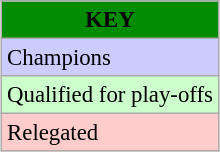<table class="wikitable" style="margin:0.5em auto; font-size:95%">
<tr bgcolor="#008B00">
<td align=center><strong>KEY</strong></td>
</tr>
<tr bgcolor=#CCCCFF>
<td>Champions</td>
</tr>
<tr bgcolor=#CCFFCC>
<td>Qualified for play-offs</td>
</tr>
<tr bgcolor=#FFCCCC>
<td>Relegated</td>
</tr>
</table>
